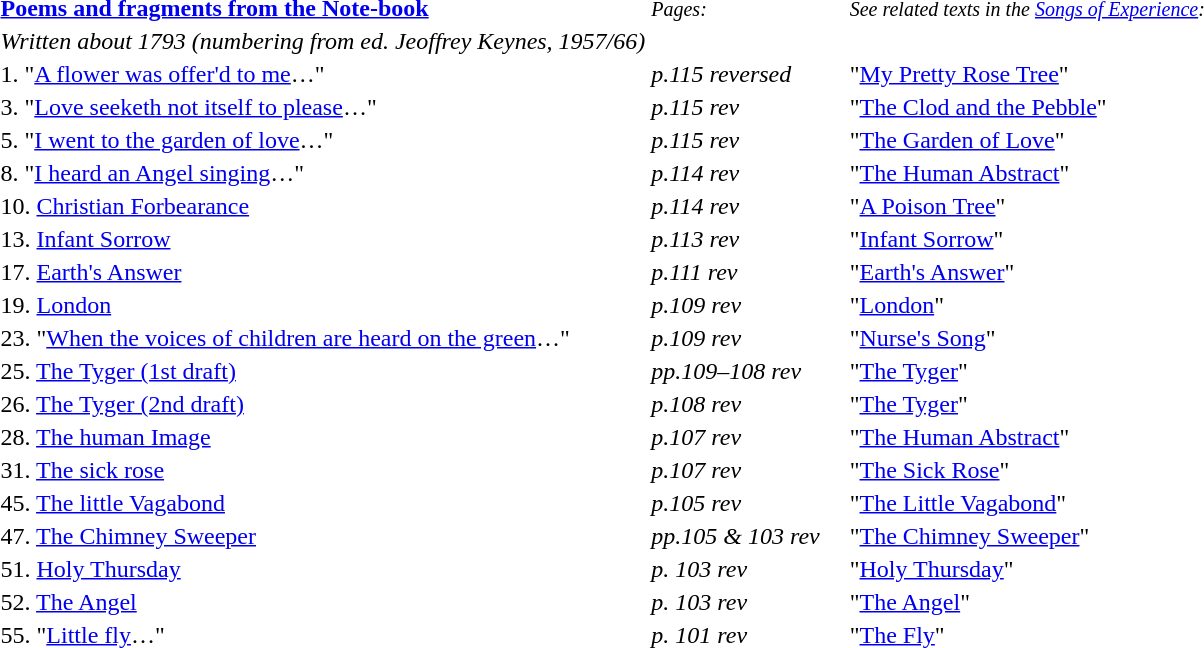<table>
<tr>
<td><strong><a href='#'>Poems and fragments from the Note-book</a></strong></td>
<td><small> <em>Pages:</em> </small></td>
<td><small><em>See related texts in the <a href='#'>Songs of Experience</a>:</em> </small></td>
</tr>
<tr>
<td><em>Written about 1793 (numbering from ed. Jeoffrey Keynes, 1957/66)</em></td>
</tr>
<tr>
<td>1. "<a href='#'>A flower was offer'd to me</a>…"</td>
<td><em>p.115 reversed</em></td>
<td>"<a href='#'>My Pretty Rose Tree</a>"</td>
</tr>
<tr>
<td>3. "<a href='#'>Love seeketh not itself to please</a>…"</td>
<td><em>p.115 rev</em></td>
<td>"<a href='#'>The Clod and the Pebble</a>"</td>
</tr>
<tr>
<td>5. "<a href='#'>I went to the garden of love</a>…"</td>
<td><em>p.115 rev</em></td>
<td>"<a href='#'>The Garden of Love</a>"</td>
</tr>
<tr>
<td>8. "<a href='#'>I heard an Angel singing</a>…"</td>
<td><em>p.114 rev</em></td>
<td>"<a href='#'>The Human Abstract</a>"</td>
</tr>
<tr>
<td>10. <a href='#'>Christian Forbearance</a></td>
<td><em>p.114 rev</em></td>
<td>"<a href='#'>A Poison Tree</a>"</td>
</tr>
<tr>
<td>13. <a href='#'>Infant Sorrow</a></td>
<td><em>p.113 rev</em></td>
<td>"<a href='#'>Infant Sorrow</a>"</td>
</tr>
<tr>
<td>17. <a href='#'>Earth's Answer</a></td>
<td><em>p.111 rev</em></td>
<td>"<a href='#'>Earth's Answer</a>"</td>
</tr>
<tr>
<td>19. <a href='#'>London</a></td>
<td><em>p.109 rev</em></td>
<td>"<a href='#'>London</a>"</td>
</tr>
<tr>
<td>23. "<a href='#'>When the voices of children are heard on the green</a>…"</td>
<td><em>p.109 rev</em></td>
<td>"<a href='#'>Nurse's Song</a>"</td>
</tr>
<tr>
<td>25. <a href='#'>The Tyger (1st draft)</a></td>
<td><em>pp.109–108 rev</em></td>
<td>"<a href='#'>The Tyger</a>"</td>
</tr>
<tr>
<td>26. <a href='#'>The Tyger (2nd draft)</a></td>
<td><em>p.108 rev</em></td>
<td>"<a href='#'>The Tyger</a>"</td>
</tr>
<tr>
<td>28. <a href='#'>The human Image</a></td>
<td><em>p.107 rev</em></td>
<td>"<a href='#'>The Human Abstract</a>"</td>
</tr>
<tr>
<td>31. <a href='#'>The sick rose</a></td>
<td><em>p.107 rev</em></td>
<td>"<a href='#'>The Sick Rose</a>"</td>
</tr>
<tr>
<td>45. <a href='#'>The little Vagabond</a></td>
<td><em>p.105 rev</em></td>
<td>"<a href='#'>The Little Vagabond</a>"</td>
</tr>
<tr>
<td>47. <a href='#'>The Chimney Sweeper</a></td>
<td><em>pp.105 & 103 rev</em>    </td>
<td>"<a href='#'>The Chimney Sweeper</a>"</td>
</tr>
<tr>
<td>51. <a href='#'>Holy Thursday</a></td>
<td><em>p. 103 rev</em></td>
<td>"<a href='#'>Holy Thursday</a>"</td>
</tr>
<tr>
<td>52. <a href='#'>The Angel</a></td>
<td><em>p. 103 rev</em></td>
<td>"<a href='#'>The Angel</a>"</td>
</tr>
<tr>
<td>55. "<a href='#'>Little fly</a>…"</td>
<td><em>p. 101 rev</em></td>
<td>"<a href='#'>The Fly</a>"</td>
</tr>
<tr>
</tr>
</table>
